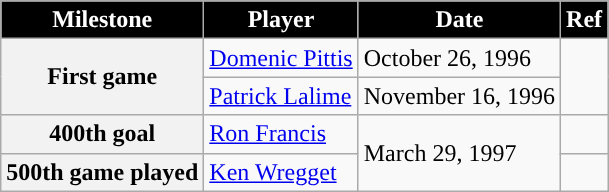<table class="wikitable">
<tr>
<th style="color:white; background:#000000; ">Milestone</th>
<th style="color:white; background:#000000; ">Player</th>
<th style="color:white; background:#000000; ">Date</th>
<th style="color:white; background:#000000; ">Ref</th>
</tr>
<tr>
<th rowspan=2>First game</th>
<td><a href='#'>Domenic Pittis</a></td>
<td>October 26, 1996</td>
<td rowspan=2></td>
</tr>
<tr>
<td><a href='#'>Patrick Lalime</a></td>
<td>November 16, 1996</td>
</tr>
<tr>
<th>400th goal</th>
<td><a href='#'>Ron Francis</a></td>
<td rowspan=2>March 29, 1997</td>
<td></td>
</tr>
<tr>
<th>500th game played</th>
<td><a href='#'>Ken Wregget</a></td>
<td></td>
</tr>
</table>
